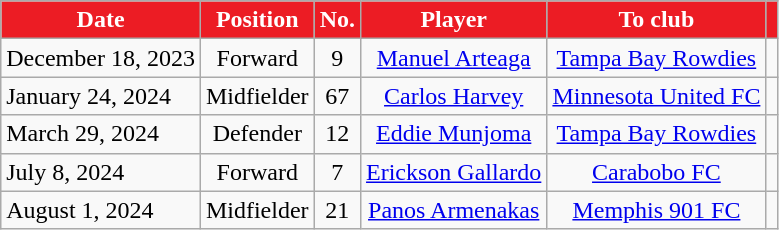<table class="wikitable">
<tr>
<th style="background:#EC1C24; color:white;"><strong>Date</strong></th>
<th style="background:#EC1C24; color:white;"><strong>Position</strong></th>
<th style="background:#EC1C24; color:white;"><strong>No.</strong></th>
<th style="background:#EC1C24; color:white;"><strong>Player</strong></th>
<th style="background:#EC1C24; color:white;"><strong>To club</strong></th>
<th style="background:#EC1C24; color:white;"><strong></strong></th>
</tr>
<tr>
<td>December 18, 2023</td>
<td style="text-align:center;">Forward</td>
<td style="text-align:center;">9</td>
<td style="text-align:center;"> <a href='#'>Manuel Arteaga</a></td>
<td style="text-align:center;"> <a href='#'>Tampa Bay Rowdies</a></td>
<td style="text-align:center;"></td>
</tr>
<tr>
<td>January 24, 2024</td>
<td style="text-align:center;">Midfielder</td>
<td style="text-align:center;">67</td>
<td style="text-align:center;"> <a href='#'>Carlos Harvey</a></td>
<td style="text-align:center;"> <a href='#'>Minnesota United FC</a></td>
<td style="text-align:center;"></td>
</tr>
<tr>
<td>March 29, 2024</td>
<td style="text-align:center;">Defender</td>
<td style="text-align:center;">12</td>
<td style="text-align:center;"> <a href='#'>Eddie Munjoma</a></td>
<td style="text-align:center;"> <a href='#'>Tampa Bay Rowdies</a></td>
<td style="text-align:center;"></td>
</tr>
<tr>
<td>July 8, 2024</td>
<td style="text-align:center;">Forward</td>
<td style="text-align:center;">7</td>
<td style="text-align:center;"> <a href='#'>Erickson Gallardo</a></td>
<td style="text-align:center;"> <a href='#'>Carabobo FC</a></td>
<td style="text-align:center;"></td>
</tr>
<tr>
<td>August 1, 2024</td>
<td style="text-align:center;">Midfielder</td>
<td style="text-align:center;">21</td>
<td style="text-align:center;"> <a href='#'>Panos Armenakas</a></td>
<td style="text-align:center;"> <a href='#'>Memphis 901 FC</a></td>
<td style="text-align:center;"></td>
</tr>
</table>
